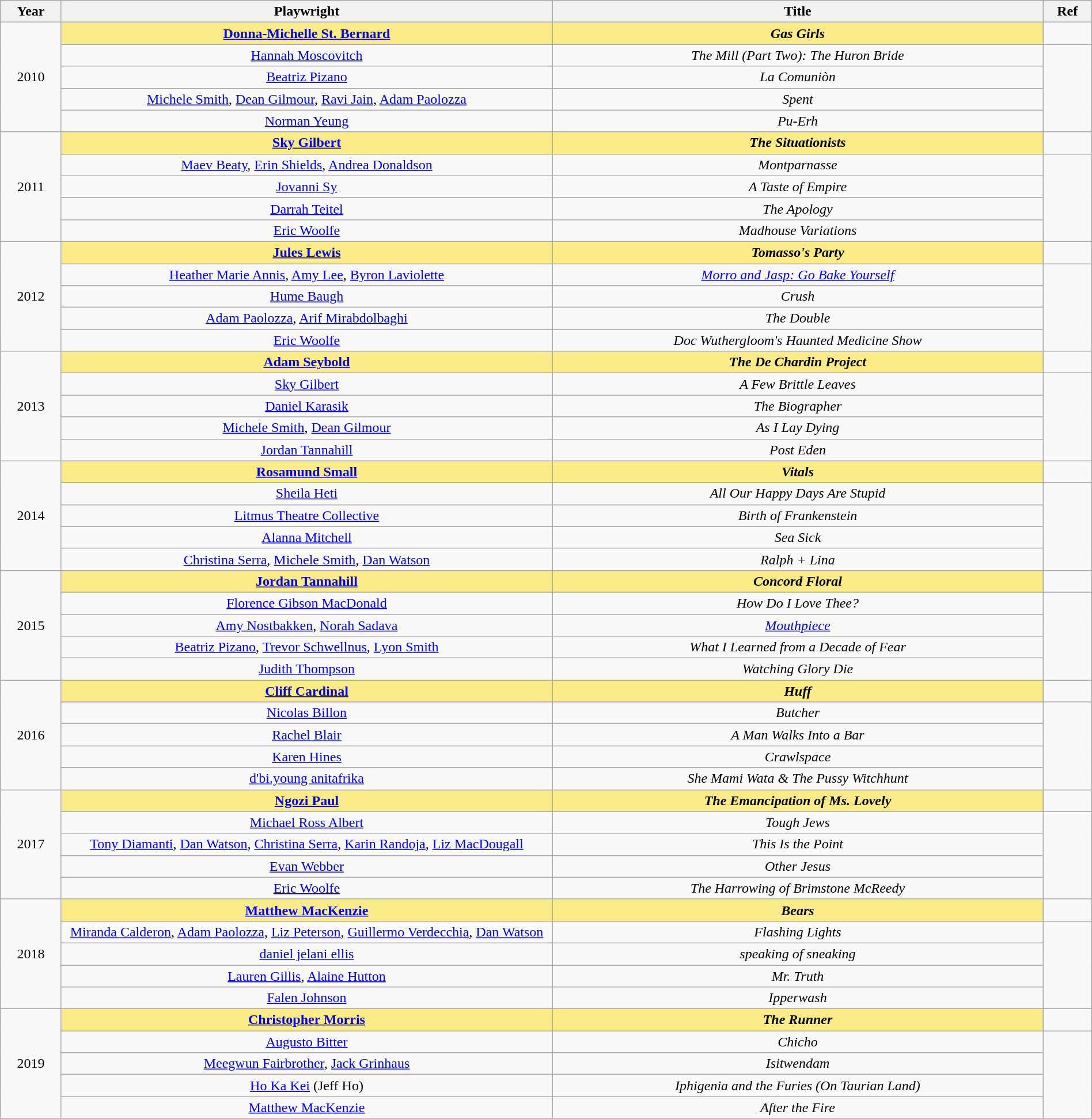<table class="wikitable" width="100%" style="text-align:center;">
<tr>
<th>Year</th>
<th width="45%">Playwright</th>
<th width="45%">Title</th>
<th>Ref</th>
</tr>
<tr>
<td rowspan=5>2010</td>
<td style="background:#FAEB86"><strong><a href='#'>Donna-Michelle St. Bernard</a></strong></td>
<td style="background:#FAEB86"><strong><em>Gas Girls</em></strong></td>
<td></td>
</tr>
<tr>
<td><a href='#'>Hannah Moscovitch</a></td>
<td><em>The Mill (Part Two): The Huron Bride</em></td>
<td rowspan=4></td>
</tr>
<tr>
<td><a href='#'>Beatriz Pizano</a></td>
<td><em>La Comuniòn</em></td>
</tr>
<tr>
<td><a href='#'>Michele Smith</a>, <a href='#'>Dean Gilmour</a>, <a href='#'>Ravi Jain</a>, <a href='#'>Adam Paolozza</a></td>
<td><em>Spent</em></td>
</tr>
<tr>
<td><a href='#'>Norman Yeung</a></td>
<td><em>Pu-Erh</em></td>
</tr>
<tr>
<td rowspan=5>2011</td>
<td style="background:#FAEB86"><strong><a href='#'>Sky Gilbert</a></strong></td>
<td style="background:#FAEB86"><strong><em>The Situationists</em></strong></td>
<td></td>
</tr>
<tr>
<td><a href='#'>Maev Beaty</a>, <a href='#'>Erin Shields</a>, <a href='#'>Andrea Donaldson</a></td>
<td><em>Montparnasse</em></td>
<td rowspan=4></td>
</tr>
<tr>
<td><a href='#'>Jovanni Sy</a></td>
<td><em>A Taste of Empire</em></td>
</tr>
<tr>
<td><a href='#'>Darrah Teitel</a></td>
<td><em>The Apology</em></td>
</tr>
<tr>
<td><a href='#'>Eric Woolfe</a></td>
<td><em>Madhouse Variations</em></td>
</tr>
<tr>
<td rowspan=5>2012</td>
<td style="background:#FAEB86"><strong><a href='#'>Jules Lewis</a></strong></td>
<td style="background:#FAEB86"><strong><em>Tomasso's Party</em></strong></td>
<td></td>
</tr>
<tr>
<td><a href='#'>Heather Marie Annis</a>, <a href='#'>Amy Lee</a>, <a href='#'>Byron Laviolette</a></td>
<td><em><a href='#'>Morro and Jasp: Go Bake Yourself</a></em></td>
<td rowspan=4></td>
</tr>
<tr>
<td><a href='#'>Hume Baugh</a></td>
<td><em>Crush</em></td>
</tr>
<tr>
<td><a href='#'>Adam Paolozza</a>, <a href='#'>Arif Mirabdolbaghi</a></td>
<td><em>The Double</em></td>
</tr>
<tr>
<td><a href='#'>Eric Woolfe</a></td>
<td><em>Doc Wuthergloom's Haunted Medicine Show</em></td>
</tr>
<tr>
<td rowspan=5>2013</td>
<td style="background:#FAEB86"><strong><a href='#'>Adam Seybold</a></strong></td>
<td style="background:#FAEB86"><strong><em>The De Chardin Project</em></strong></td>
<td></td>
</tr>
<tr>
<td><a href='#'>Sky Gilbert</a></td>
<td><em>A Few Brittle Leaves</em></td>
<td rowspan=4></td>
</tr>
<tr>
<td><a href='#'>Daniel Karasik</a></td>
<td><em>The Biographer</em></td>
</tr>
<tr>
<td><a href='#'>Michele Smith</a>, <a href='#'>Dean Gilmour</a></td>
<td><em>As I Lay Dying</em></td>
</tr>
<tr>
<td><a href='#'>Jordan Tannahill</a></td>
<td><em>Post Eden</em></td>
</tr>
<tr>
<td rowspan=5>2014</td>
<td style="background:#FAEB86"><strong><a href='#'>Rosamund Small</a></strong></td>
<td style="background:#FAEB86"><strong><em>Vitals</em></strong></td>
<td></td>
</tr>
<tr>
<td><a href='#'>Sheila Heti</a></td>
<td><em>All Our Happy Days Are Stupid</em></td>
<td rowspan=4></td>
</tr>
<tr>
<td><a href='#'>Litmus Theatre Collective</a></td>
<td><em>Birth of Frankenstein</em></td>
</tr>
<tr>
<td><a href='#'>Alanna Mitchell</a></td>
<td><em>Sea Sick</em></td>
</tr>
<tr>
<td><a href='#'>Christina Serra</a>, <a href='#'>Michele Smith</a>, <a href='#'>Dan Watson</a></td>
<td><em>Ralph + Lina</em></td>
</tr>
<tr>
<td rowspan=5>2015</td>
<td style="background:#FAEB86"><strong><a href='#'>Jordan Tannahill</a></strong></td>
<td style="background:#FAEB86"><strong><em>Concord Floral</em></strong></td>
<td></td>
</tr>
<tr>
<td><a href='#'>Florence Gibson MacDonald</a></td>
<td><em>How Do I Love Thee?</em></td>
<td rowspan=4></td>
</tr>
<tr>
<td><a href='#'>Amy Nostbakken</a>, <a href='#'>Norah Sadava</a></td>
<td><em><a href='#'>Mouthpiece</a></em></td>
</tr>
<tr>
<td><a href='#'>Beatriz Pizano</a>, <a href='#'>Trevor Schwellnus</a>, <a href='#'>Lyon Smith</a></td>
<td><em>What I Learned from a Decade of Fear</em></td>
</tr>
<tr>
<td><a href='#'>Judith Thompson</a></td>
<td><em>Watching Glory Die</em></td>
</tr>
<tr>
<td rowspan=5>2016</td>
<td style="background:#FAEB86"><strong><a href='#'>Cliff Cardinal</a></strong></td>
<td style="background:#FAEB86"><strong><em>Huff</em></strong></td>
<td></td>
</tr>
<tr>
<td><a href='#'>Nicolas Billon</a></td>
<td><em>Butcher</em></td>
<td rowspan=4></td>
</tr>
<tr>
<td><a href='#'>Rachel Blair</a></td>
<td><em>A Man Walks Into a Bar</em></td>
</tr>
<tr>
<td><a href='#'>Karen Hines</a></td>
<td><em>Crawlspace</em></td>
</tr>
<tr>
<td><a href='#'>d'bi.young anitafrika</a></td>
<td><em>She Mami Wata & The Pussy Witchhunt</em></td>
</tr>
<tr>
<td rowspan=5>2017</td>
<td style="background:#FAEB86"><strong><a href='#'>Ngozi Paul</a></strong></td>
<td style="background:#FAEB86"><strong><em>The Emancipation of Ms. Lovely</em></strong></td>
<td></td>
</tr>
<tr>
<td><a href='#'>Michael Ross Albert</a></td>
<td><em>Tough Jews</em></td>
<td rowspan=4></td>
</tr>
<tr>
<td><a href='#'>Tony Diamanti</a>, <a href='#'>Dan Watson</a>, <a href='#'>Christina Serra</a>, <a href='#'>Karin Randoja</a>, <a href='#'>Liz MacDougall</a></td>
<td><em>This Is the Point</em></td>
</tr>
<tr>
<td><a href='#'>Evan Webber</a></td>
<td><em>Other Jesus</em></td>
</tr>
<tr>
<td><a href='#'>Eric Woolfe</a></td>
<td><em>The Harrowing of Brimstone McReedy</em></td>
</tr>
<tr>
<td rowspan=5>2018</td>
<td style="background:#FAEB86"><strong><a href='#'>Matthew MacKenzie</a></strong></td>
<td style="background:#FAEB86"><strong><em>Bears</em></strong></td>
<td></td>
</tr>
<tr>
<td><a href='#'>Miranda Calderon</a>, <a href='#'>Adam Paolozza</a>, <a href='#'>Liz Peterson</a>, <a href='#'>Guillermo Verdecchia</a>, <a href='#'>Dan Watson</a></td>
<td><em>Flashing Lights</em></td>
<td rowspan=4></td>
</tr>
<tr>
<td><a href='#'>daniel jelani ellis</a></td>
<td><em>speaking of sneaking</em></td>
</tr>
<tr>
<td><a href='#'>Lauren Gillis</a>, <a href='#'>Alaine Hutton</a></td>
<td><em>Mr. Truth</em></td>
</tr>
<tr>
<td><a href='#'>Falen Johnson</a></td>
<td><em>Ipperwash</em></td>
</tr>
<tr>
<td rowspan=5>2019</td>
<td style="background:#FAEB86"><strong><a href='#'>Christopher Morris</a></strong></td>
<td style="background:#FAEB86"><strong><em>The Runner</em></strong></td>
<td></td>
</tr>
<tr>
<td><a href='#'>Augusto Bitter</a></td>
<td><em>Chicho</em></td>
<td rowspan=4></td>
</tr>
<tr>
<td><a href='#'>Meegwun Fairbrother</a>, <a href='#'>Jack Grinhaus</a></td>
<td><em>Isitwendam</em></td>
</tr>
<tr>
<td><a href='#'>Ho Ka Kei</a> (Jeff Ho)</td>
<td><em>Iphigenia and the Furies (On Taurian Land)</em></td>
</tr>
<tr>
<td><a href='#'>Matthew MacKenzie</a></td>
<td><em>After the Fire</em></td>
</tr>
</table>
